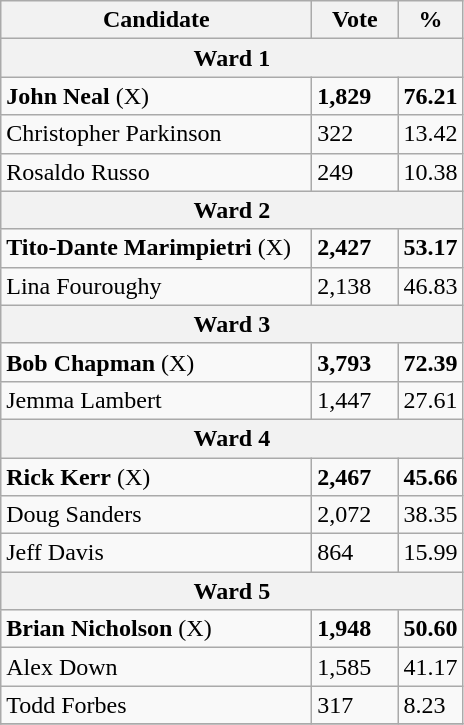<table class="wikitable">
<tr>
<th bgcolor="#DDDDFF" width="200px">Candidate</th>
<th bgcolor="#DDDDFF" width="50px">Vote</th>
<th bgcolor="#DDDDFF" width="30px">%</th>
</tr>
<tr>
<th colspan="3">Ward 1</th>
</tr>
<tr>
<td><strong>John Neal</strong> (X)</td>
<td><strong>1,829</strong></td>
<td><strong>76.21</strong></td>
</tr>
<tr>
<td>Christopher Parkinson</td>
<td>322</td>
<td>13.42</td>
</tr>
<tr>
<td>Rosaldo Russo</td>
<td>249</td>
<td>10.38</td>
</tr>
<tr>
<th colspan="3">Ward 2</th>
</tr>
<tr>
<td><strong>Tito-Dante Marimpietri</strong> (X)</td>
<td><strong>2,427</strong></td>
<td><strong>53.17</strong></td>
</tr>
<tr>
<td>Lina Fouroughy</td>
<td>2,138</td>
<td>46.83</td>
</tr>
<tr>
<th colspan="3">Ward 3</th>
</tr>
<tr>
<td><strong>Bob Chapman</strong> (X)</td>
<td><strong>3,793</strong></td>
<td><strong>72.39</strong></td>
</tr>
<tr>
<td>Jemma Lambert</td>
<td>1,447</td>
<td>27.61</td>
</tr>
<tr>
<th colspan="3">Ward 4</th>
</tr>
<tr>
<td><strong>Rick Kerr</strong> (X)</td>
<td><strong>2,467</strong></td>
<td><strong>45.66</strong></td>
</tr>
<tr>
<td>Doug Sanders</td>
<td>2,072</td>
<td>38.35</td>
</tr>
<tr>
<td>Jeff Davis</td>
<td>864</td>
<td>15.99</td>
</tr>
<tr>
<th colspan="3">Ward 5</th>
</tr>
<tr>
<td><strong>Brian Nicholson</strong> (X)</td>
<td><strong>1,948</strong></td>
<td><strong>50.60</strong></td>
</tr>
<tr>
<td>Alex Down</td>
<td>1,585</td>
<td>41.17</td>
</tr>
<tr>
<td>Todd Forbes</td>
<td>317</td>
<td>8.23</td>
</tr>
<tr>
</tr>
</table>
